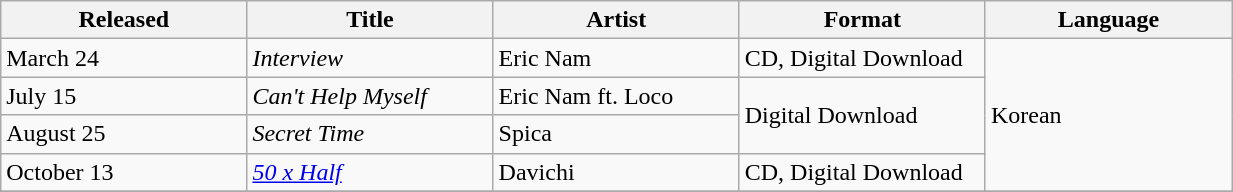<table class="wikitable sortable" align="left center" style="width:65%;">
<tr>
<th style="width:20%;">Released</th>
<th style="width:20%;">Title</th>
<th style="width:20%;">Artist</th>
<th style="width:20%;">Format</th>
<th style="width:20%;">Language</th>
</tr>
<tr>
<td>March 24</td>
<td><em>Interview</em></td>
<td>Eric Nam</td>
<td>CD, Digital Download</td>
<td rowspan="4">Korean</td>
</tr>
<tr>
<td>July 15</td>
<td><em>Can't Help Myself</em></td>
<td>Eric Nam ft. Loco</td>
<td rowspan="2">Digital Download</td>
</tr>
<tr>
<td>August 25</td>
<td><em>Secret Time</em></td>
<td>Spica</td>
</tr>
<tr>
<td>October 13</td>
<td><em><a href='#'>50 x Half</a></em></td>
<td>Davichi</td>
<td>CD, Digital Download</td>
</tr>
<tr>
</tr>
</table>
